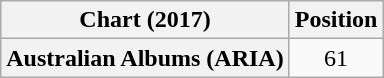<table class="wikitable plainrowheaders" style="text-align:center">
<tr>
<th scope="col">Chart (2017)</th>
<th scope="col">Position</th>
</tr>
<tr>
<th scope="row">Australian Albums (ARIA)</th>
<td>61</td>
</tr>
</table>
